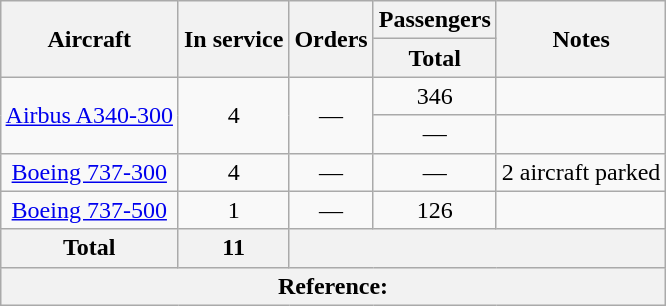<table class="wikitable" style="text-align:center; margin:1em auto;">
<tr>
<th rowspan="2">Aircraft</th>
<th rowspan="2">In service</th>
<th rowspan="2">Orders</th>
<th>Passengers</th>
<th rowspan="2">Notes</th>
</tr>
<tr>
<th>Total</th>
</tr>
<tr>
<td rowspan="2"><a href='#'>Airbus A340-300</a></td>
<td rowspan="2">4</td>
<td rowspan="2">—</td>
<td>346</td>
<td></td>
</tr>
<tr>
<td>—</td>
<td></td>
</tr>
<tr>
<td><a href='#'>Boeing 737-300</a></td>
<td>4</td>
<td>—</td>
<td>—</td>
<td>2 aircraft parked</td>
</tr>
<tr>
<td><a href='#'>Boeing 737-500</a></td>
<td>1</td>
<td>—</td>
<td>126</td>
<td></td>
</tr>
<tr>
<th>Total</th>
<th>11</th>
<th colspan="3"></th>
</tr>
<tr>
<th colspan="5">Reference:</th>
</tr>
</table>
